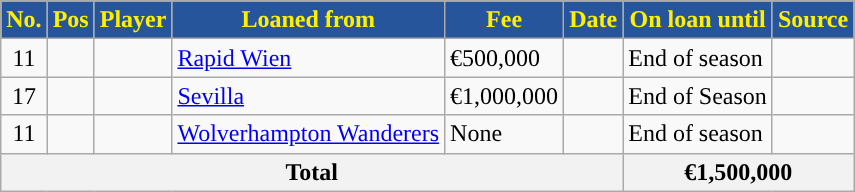<table class="wikitable plainrowheaders sortable">
<tr>
<th style="background:#26559B; color:#FFF000; ">No.</th>
<th style="background:#26559B; color:#FFF000; ">Pos</th>
<th style="background:#26559B; color:#FFF000; ">Player</th>
<th style="background:#26559B; color:#FFF000; ">Loaned from</th>
<th style="background:#26559B; color:#FFF000; ">Fee</th>
<th style="background:#26559B; color:#FFF000; ">Date</th>
<th style="background:#26559B; color:#FFF000; ">On loan until</th>
<th style="background:#26559B; color:#FFF000; ">Source</th>
</tr>
<tr>
<td align=center>11</td>
<td align=center></td>
<td></td>
<td> <a href='#'>Rapid Wien</a></td>
<td>€500,000</td>
<td></td>
<td>End of season</td>
<td></td>
</tr>
<tr>
<td align=center>17</td>
<td align=center></td>
<td></td>
<td><a href='#'>Sevilla</a></td>
<td>€1,000,000</td>
<td></td>
<td>End of Season</td>
<td></td>
</tr>
<tr>
<td align=center>11</td>
<td align=center></td>
<td></td>
<td> <a href='#'>Wolverhampton Wanderers</a></td>
<td>None</td>
<td></td>
<td>End of season</td>
<td></td>
</tr>
<tr>
<th colspan="6">Total</th>
<th colspan="2">€1,500,000</th>
</tr>
</table>
